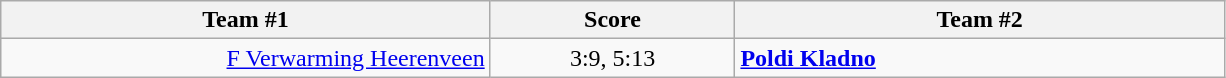<table class="wikitable" style="text-align: center;">
<tr>
<th width=22%>Team #1</th>
<th width=11%>Score</th>
<th width=22%>Team #2</th>
</tr>
<tr>
<td style="text-align: right;"><a href='#'>F Verwarming Heerenveen</a> </td>
<td>3:9, 5:13</td>
<td style="text-align: left;"> <strong><a href='#'>Poldi Kladno</a></strong></td>
</tr>
</table>
